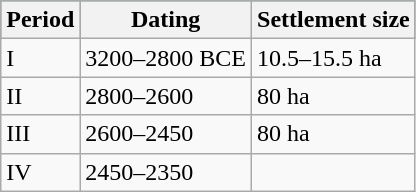<table class="wikitable">
<tr style="background:#2f847c">
<th>Period</th>
<th>Dating</th>
<th>Settlement size</th>
</tr>
<tr>
<td>I</td>
<td>3200–2800 BCE</td>
<td>10.5–15.5 ha</td>
</tr>
<tr>
<td>II</td>
<td>2800–2600</td>
<td>80 ha</td>
</tr>
<tr>
<td>III</td>
<td>2600–2450</td>
<td>80 ha</td>
</tr>
<tr>
<td>IV</td>
<td>2450–2350</td>
<td></td>
</tr>
</table>
